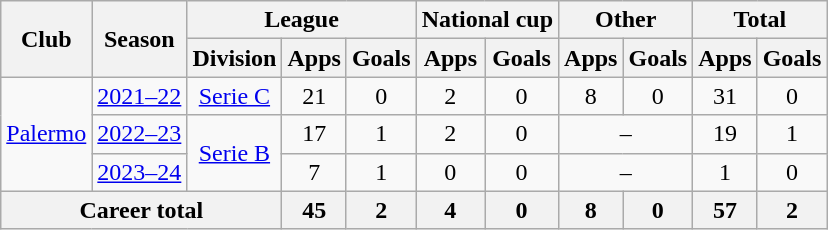<table class="wikitable" style="text-align: center;">
<tr>
<th rowspan="2">Club</th>
<th rowspan="2">Season</th>
<th colspan="3">League</th>
<th colspan="2">National cup</th>
<th colspan="2">Other</th>
<th colspan="2">Total</th>
</tr>
<tr>
<th>Division</th>
<th>Apps</th>
<th>Goals</th>
<th>Apps</th>
<th>Goals</th>
<th>Apps</th>
<th>Goals</th>
<th>Apps</th>
<th>Goals</th>
</tr>
<tr>
<td rowspan="3"><a href='#'>Palermo</a></td>
<td><a href='#'>2021–22</a></td>
<td><a href='#'>Serie C</a></td>
<td>21</td>
<td>0</td>
<td>2</td>
<td>0</td>
<td>8</td>
<td>0</td>
<td>31</td>
<td>0</td>
</tr>
<tr>
<td><a href='#'>2022–23</a></td>
<td rowspan="2"><a href='#'>Serie B</a></td>
<td>17</td>
<td>1</td>
<td>2</td>
<td>0</td>
<td colspan="2">–</td>
<td>19</td>
<td>1</td>
</tr>
<tr>
<td><a href='#'>2023–24</a></td>
<td>7</td>
<td>1</td>
<td>0</td>
<td>0</td>
<td colspan="2">–</td>
<td>1</td>
<td>0</td>
</tr>
<tr>
<th colspan="3">Career total</th>
<th>45</th>
<th>2</th>
<th>4</th>
<th>0</th>
<th>8</th>
<th>0</th>
<th>57</th>
<th>2</th>
</tr>
</table>
